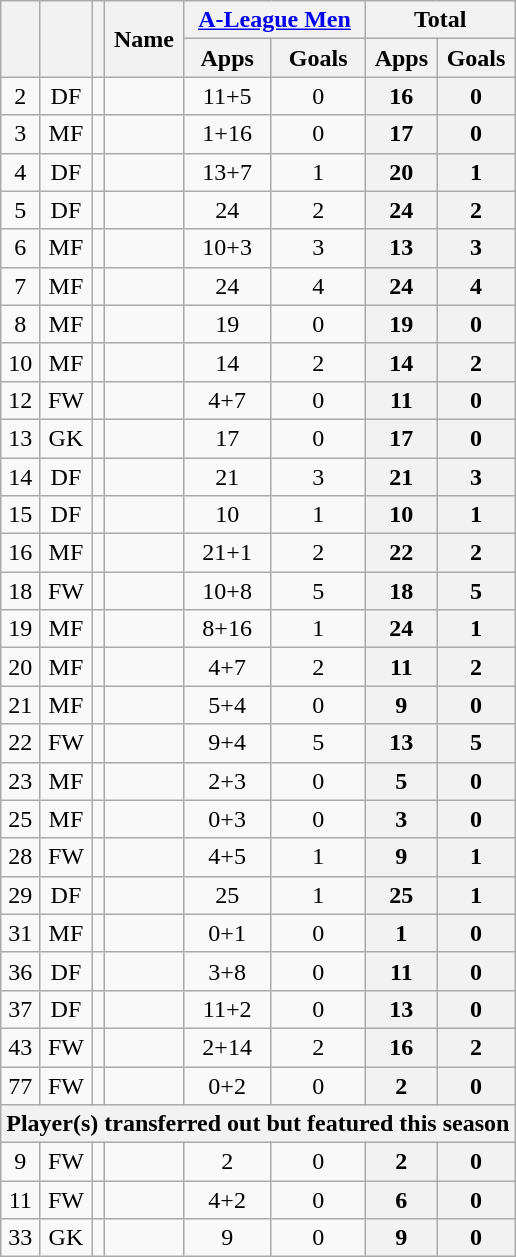<table class="wikitable sortable" style="text-align:center;">
<tr>
<th rowspan="2"></th>
<th rowspan="2"></th>
<th rowspan="2"></th>
<th rowspan="2">Name</th>
<th colspan="2"><a href='#'>A-League Men</a></th>
<th colspan="2">Total</th>
</tr>
<tr>
<th>Apps</th>
<th>Goals</th>
<th>Apps</th>
<th>Goals</th>
</tr>
<tr>
<td>2</td>
<td>DF</td>
<td></td>
<td align="left"><br></td>
<td>11+5</td>
<td>0<br></td>
<th>16</th>
<th>0</th>
</tr>
<tr>
<td>3</td>
<td>MF</td>
<td></td>
<td align="left"><br></td>
<td>1+16</td>
<td>0<br></td>
<th>17</th>
<th>0</th>
</tr>
<tr>
<td>4</td>
<td>DF</td>
<td></td>
<td align="left"><br></td>
<td>13+7</td>
<td>1<br></td>
<th>20</th>
<th>1</th>
</tr>
<tr>
<td>5</td>
<td>DF</td>
<td></td>
<td align="left"><br></td>
<td>24</td>
<td>2<br></td>
<th>24</th>
<th>2</th>
</tr>
<tr>
<td>6</td>
<td>MF</td>
<td></td>
<td align="left"><br></td>
<td>10+3</td>
<td>3<br></td>
<th>13</th>
<th>3</th>
</tr>
<tr>
<td>7</td>
<td>MF</td>
<td></td>
<td align="left"><br></td>
<td>24</td>
<td>4<br></td>
<th>24</th>
<th>4</th>
</tr>
<tr>
<td>8</td>
<td>MF</td>
<td></td>
<td align="left"><br></td>
<td>19</td>
<td>0<br></td>
<th>19</th>
<th>0</th>
</tr>
<tr>
<td>10</td>
<td>MF</td>
<td></td>
<td align="left"><br></td>
<td>14</td>
<td>2<br></td>
<th>14</th>
<th>2</th>
</tr>
<tr>
<td>12</td>
<td>FW</td>
<td></td>
<td align="left"><br></td>
<td>4+7</td>
<td>0<br></td>
<th>11</th>
<th>0</th>
</tr>
<tr>
<td>13</td>
<td>GK</td>
<td></td>
<td align="left"><br></td>
<td>17</td>
<td>0<br></td>
<th>17</th>
<th>0</th>
</tr>
<tr>
<td>14</td>
<td>DF</td>
<td></td>
<td align="left"><br></td>
<td>21</td>
<td>3<br></td>
<th>21</th>
<th>3</th>
</tr>
<tr>
<td>15</td>
<td>DF</td>
<td></td>
<td align="left"><br></td>
<td>10</td>
<td>1<br></td>
<th>10</th>
<th>1</th>
</tr>
<tr>
<td>16</td>
<td>MF</td>
<td></td>
<td align="left"><br></td>
<td>21+1</td>
<td>2<br></td>
<th>22</th>
<th>2</th>
</tr>
<tr>
<td>18</td>
<td>FW</td>
<td></td>
<td align="left"><br></td>
<td>10+8</td>
<td>5<br></td>
<th>18</th>
<th>5</th>
</tr>
<tr>
<td>19</td>
<td>MF</td>
<td></td>
<td align="left"><br></td>
<td>8+16</td>
<td>1<br></td>
<th>24</th>
<th>1</th>
</tr>
<tr>
<td>20</td>
<td>MF</td>
<td></td>
<td align="left"><br></td>
<td>4+7</td>
<td>2<br></td>
<th>11</th>
<th>2</th>
</tr>
<tr>
<td>21</td>
<td>MF</td>
<td></td>
<td align="left"><br></td>
<td>5+4</td>
<td>0<br></td>
<th>9</th>
<th>0</th>
</tr>
<tr>
<td>22</td>
<td>FW</td>
<td></td>
<td align="left"><br></td>
<td>9+4</td>
<td>5<br></td>
<th>13</th>
<th>5</th>
</tr>
<tr>
<td>23</td>
<td>MF</td>
<td></td>
<td align="left"><br></td>
<td>2+3</td>
<td>0<br></td>
<th>5</th>
<th>0</th>
</tr>
<tr>
<td>25</td>
<td>MF</td>
<td></td>
<td align="left"><br></td>
<td>0+3</td>
<td>0<br></td>
<th>3</th>
<th>0</th>
</tr>
<tr>
<td>28</td>
<td>FW</td>
<td></td>
<td align="left"><br></td>
<td>4+5</td>
<td>1<br></td>
<th>9</th>
<th>1</th>
</tr>
<tr>
<td>29</td>
<td>DF</td>
<td></td>
<td align="left"><br></td>
<td>25</td>
<td>1<br></td>
<th>25</th>
<th>1</th>
</tr>
<tr>
<td>31</td>
<td>MF</td>
<td></td>
<td align="left"><br></td>
<td>0+1</td>
<td>0<br></td>
<th>1</th>
<th>0</th>
</tr>
<tr>
<td>36</td>
<td>DF</td>
<td></td>
<td align="left"><br></td>
<td>3+8</td>
<td>0<br></td>
<th>11</th>
<th>0</th>
</tr>
<tr>
<td>37</td>
<td>DF</td>
<td></td>
<td align="left"><br></td>
<td>11+2</td>
<td>0<br></td>
<th>13</th>
<th>0</th>
</tr>
<tr>
<td>43</td>
<td>FW</td>
<td></td>
<td align="left"><br></td>
<td>2+14</td>
<td>2<br></td>
<th>16</th>
<th>2</th>
</tr>
<tr>
<td>77</td>
<td>FW</td>
<td></td>
<td align="left"><br></td>
<td>0+2</td>
<td>0<br></td>
<th>2</th>
<th>0</th>
</tr>
<tr>
<th colspan="8">Player(s) transferred out but featured this season</th>
</tr>
<tr>
<td>9</td>
<td>FW</td>
<td></td>
<td align="left"><br></td>
<td>2</td>
<td>0<br></td>
<th>2</th>
<th>0</th>
</tr>
<tr>
<td>11</td>
<td>FW</td>
<td></td>
<td align="left"><br></td>
<td>4+2</td>
<td>0<br></td>
<th>6</th>
<th>0</th>
</tr>
<tr>
<td>33</td>
<td>GK</td>
<td></td>
<td align="left"><br></td>
<td>9</td>
<td>0<br></td>
<th>9</th>
<th>0</th>
</tr>
</table>
